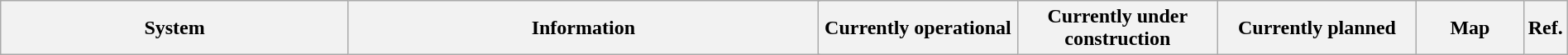<table class="wikitable" style="width:100%">
<tr>
<th style="width:23%">System</th>
<th style="width:31%" colspan=2>Information</th>
<th style="width:13%">Currently operational</th>
<th style="width:13%">Currently under construction</th>
<th style="width:13%">Currently planned</th>
<th style="width:18%">Map</th>
<th style="width:2%">Ref.<br>
</th>
</tr>
</table>
